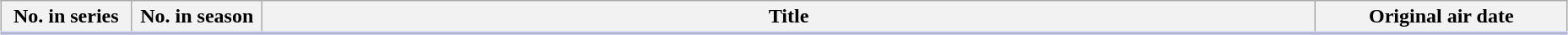<table class="plainrowheaders wikitable" style="width:98%; margin:auto; background:#FFF;">
<tr style="border-bottom: 3px solid #CCF;">
<th style="width:6em;">No. in series</th>
<th style="width:6em;">No. in season</th>
<th>Title</th>
<th style="width:12em;">Original air date</th>
</tr>
<tr>
</tr>
</table>
